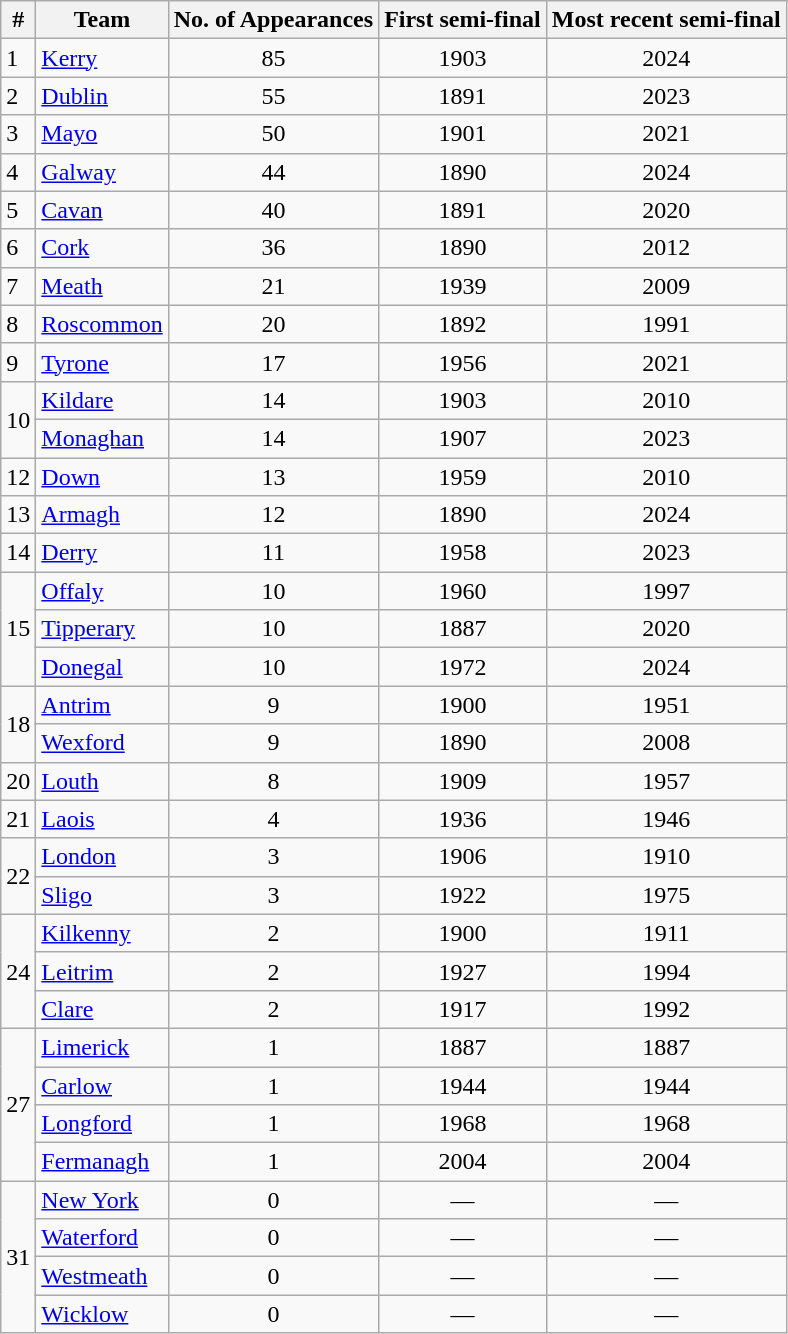<table class="wikitable sortable">
<tr>
<th>#</th>
<th>Team</th>
<th>No. of Appearances</th>
<th>First semi-final</th>
<th>Most recent semi-final</th>
</tr>
<tr>
<td>1</td>
<td> <a href='#'>Kerry</a></td>
<td align="center">85</td>
<td align="center">1903</td>
<td align="center">2024</td>
</tr>
<tr>
<td>2</td>
<td> <a href='#'>Dublin</a></td>
<td align="center">55</td>
<td align="center">1891</td>
<td align="center">2023</td>
</tr>
<tr>
<td>3</td>
<td> <a href='#'>Mayo</a></td>
<td align="center">50</td>
<td align="center">1901</td>
<td align="center">2021</td>
</tr>
<tr>
<td>4</td>
<td> <a href='#'>Galway</a></td>
<td align="center">44</td>
<td align="center">1890</td>
<td align="center">2024</td>
</tr>
<tr>
<td>5</td>
<td> <a href='#'>Cavan</a></td>
<td align="center">40</td>
<td align="center">1891</td>
<td align="center">2020</td>
</tr>
<tr>
<td>6</td>
<td> <a href='#'>Cork</a></td>
<td align="center">36</td>
<td align="center">1890</td>
<td align="center">2012</td>
</tr>
<tr>
<td>7</td>
<td> <a href='#'>Meath</a></td>
<td align="center">21</td>
<td align="center">1939</td>
<td align="center">2009</td>
</tr>
<tr>
<td>8</td>
<td> <a href='#'>Roscommon</a></td>
<td align="center">20</td>
<td align="center">1892</td>
<td align="center">1991</td>
</tr>
<tr>
<td>9</td>
<td> <a href='#'>Tyrone</a></td>
<td align="center">17</td>
<td align="center">1956</td>
<td align="center">2021</td>
</tr>
<tr>
<td rowspan="2">10</td>
<td> <a href='#'>Kildare</a></td>
<td align="center">14</td>
<td align="center">1903</td>
<td align="center">2010</td>
</tr>
<tr>
<td> <a href='#'>Monaghan</a></td>
<td align="center">14</td>
<td align="center">1907</td>
<td align="center">2023</td>
</tr>
<tr>
<td>12</td>
<td> <a href='#'>Down</a></td>
<td align="center">13</td>
<td align="center">1959</td>
<td align="center">2010</td>
</tr>
<tr>
<td>13</td>
<td> <a href='#'>Armagh</a></td>
<td align="center">12</td>
<td align="center">1890</td>
<td align="center">2024</td>
</tr>
<tr>
<td>14</td>
<td> <a href='#'>Derry</a></td>
<td align="center">11</td>
<td align="center">1958</td>
<td align="center">2023</td>
</tr>
<tr>
<td rowspan="3">15</td>
<td> <a href='#'>Offaly</a></td>
<td align="center">10</td>
<td align="center">1960</td>
<td align="center">1997</td>
</tr>
<tr>
<td> <a href='#'>Tipperary</a></td>
<td align="center">10</td>
<td align="center">1887</td>
<td align="center">2020</td>
</tr>
<tr>
<td> <a href='#'>Donegal</a></td>
<td align="center">10</td>
<td align="center">1972</td>
<td align="center">2024</td>
</tr>
<tr>
<td rowspan="2">18</td>
<td> <a href='#'>Antrim</a></td>
<td align="center">9</td>
<td align="center">1900</td>
<td align="center">1951</td>
</tr>
<tr>
<td> <a href='#'>Wexford</a></td>
<td align="center">9</td>
<td align="center">1890</td>
<td align="center">2008</td>
</tr>
<tr>
<td>20</td>
<td> <a href='#'>Louth</a></td>
<td align="center">8</td>
<td align="center">1909</td>
<td align="center">1957</td>
</tr>
<tr>
<td>21</td>
<td> <a href='#'>Laois</a></td>
<td align="center">4</td>
<td align="center">1936</td>
<td align="center">1946</td>
</tr>
<tr>
<td rowspan="2">22</td>
<td> <a href='#'>London</a></td>
<td align="center">3</td>
<td align="center">1906</td>
<td align="center">1910</td>
</tr>
<tr>
<td> <a href='#'>Sligo</a></td>
<td align="center">3</td>
<td align="center">1922</td>
<td align="center">1975</td>
</tr>
<tr>
<td rowspan="3">24</td>
<td> <a href='#'>Kilkenny</a></td>
<td align="center">2</td>
<td align="center">1900</td>
<td align="center">1911</td>
</tr>
<tr>
<td> <a href='#'>Leitrim</a></td>
<td align="center">2</td>
<td align="center">1927</td>
<td align="center">1994</td>
</tr>
<tr>
<td> <a href='#'>Clare</a></td>
<td align="center">2</td>
<td align="center">1917</td>
<td align="center">1992</td>
</tr>
<tr>
<td rowspan="4">27</td>
<td> <a href='#'>Limerick</a></td>
<td align="center">1</td>
<td align="center">1887</td>
<td align="center">1887</td>
</tr>
<tr>
<td> <a href='#'>Carlow</a></td>
<td align="center">1</td>
<td align="center">1944</td>
<td align="center">1944</td>
</tr>
<tr>
<td> <a href='#'>Longford</a></td>
<td align="center">1</td>
<td align="center">1968</td>
<td align="center">1968</td>
</tr>
<tr>
<td> <a href='#'>Fermanagh</a></td>
<td align="center">1</td>
<td align="center">2004</td>
<td align="center">2004</td>
</tr>
<tr>
<td rowspan="4">31</td>
<td> <a href='#'>New York</a></td>
<td align="center">0</td>
<td align="center">—</td>
<td align="center">—</td>
</tr>
<tr>
<td> <a href='#'>Waterford</a></td>
<td align="center">0</td>
<td align="center">—</td>
<td align="center">—</td>
</tr>
<tr>
<td> <a href='#'>Westmeath</a></td>
<td align="center">0</td>
<td align="center">—</td>
<td align="center">—</td>
</tr>
<tr>
<td> <a href='#'>Wicklow</a></td>
<td align="center">0</td>
<td align="center">—</td>
<td align="center">—</td>
</tr>
</table>
